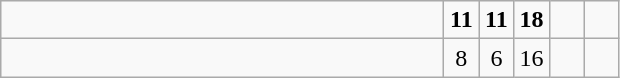<table class="wikitable">
<tr>
<td style="width:18em"></td>
<td align=center style="width:1em"><strong>11</strong></td>
<td align=center style="width:1em"><strong>11</strong></td>
<td align=center style="width:1em"><strong>18</strong></td>
<td align=center style="width:1em"></td>
<td align=center style="width:1em"></td>
</tr>
<tr>
<td style="width:18em"></td>
<td align=center style="width:1em">8</td>
<td align=center style="width:1em">6</td>
<td align=center style="width:1em">16</td>
<td align=center style="width:1em"></td>
<td align=center style="width:1em"></td>
</tr>
</table>
